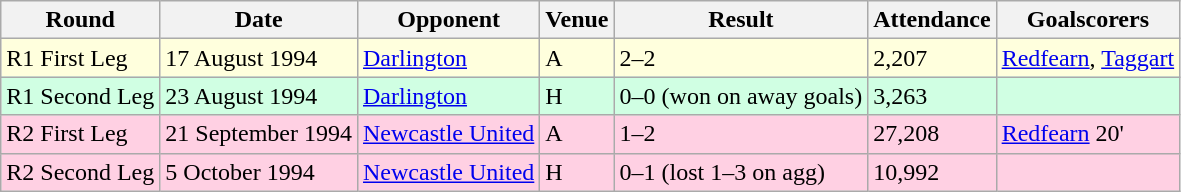<table class="wikitable">
<tr>
<th>Round</th>
<th>Date</th>
<th>Opponent</th>
<th>Venue</th>
<th>Result</th>
<th>Attendance</th>
<th>Goalscorers</th>
</tr>
<tr style="background-color: #ffffdd;">
<td>R1 First Leg</td>
<td>17 August 1994</td>
<td><a href='#'>Darlington</a></td>
<td>A</td>
<td>2–2</td>
<td>2,207</td>
<td><a href='#'>Redfearn</a>, <a href='#'>Taggart</a></td>
</tr>
<tr style="background-color: #d0ffe3;">
<td>R1 Second Leg</td>
<td>23 August 1994</td>
<td><a href='#'>Darlington</a></td>
<td>H</td>
<td>0–0 (won on away goals)</td>
<td>3,263</td>
<td></td>
</tr>
<tr style="background-color: #ffd0e3;">
<td>R2 First Leg</td>
<td>21 September 1994</td>
<td><a href='#'>Newcastle United</a></td>
<td>A</td>
<td>1–2</td>
<td>27,208</td>
<td><a href='#'>Redfearn</a> 20'</td>
</tr>
<tr style="background-color: #ffd0e3;">
<td>R2 Second Leg</td>
<td>5 October 1994</td>
<td><a href='#'>Newcastle United</a></td>
<td>H</td>
<td>0–1 (lost 1–3 on agg)</td>
<td>10,992</td>
<td></td>
</tr>
</table>
